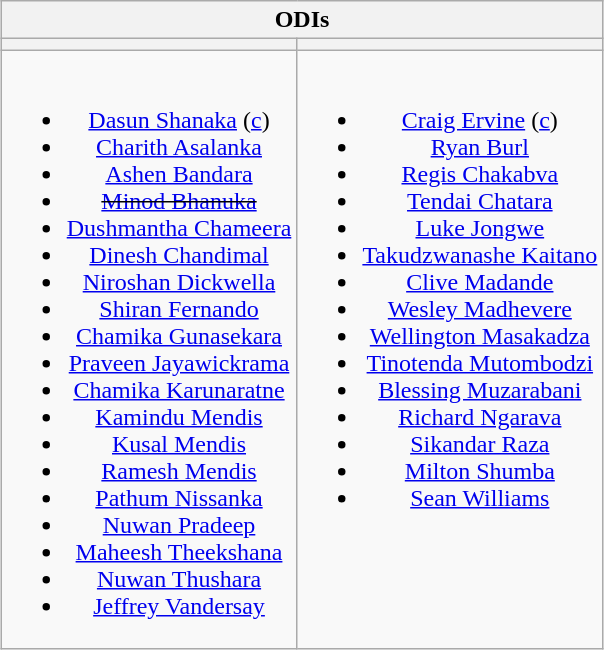<table class="wikitable" style="text-align:center; margin:auto">
<tr>
<th colspan=2>ODIs</th>
</tr>
<tr>
<th></th>
<th></th>
</tr>
<tr style="vertical-align:top">
<td><br><ul><li><a href='#'>Dasun Shanaka</a> (<a href='#'>c</a>)</li><li><a href='#'>Charith Asalanka</a></li><li><a href='#'>Ashen Bandara</a></li><li><s><a href='#'>Minod Bhanuka</a></s></li><li><a href='#'>Dushmantha Chameera</a></li><li><a href='#'>Dinesh Chandimal</a></li><li><a href='#'>Niroshan Dickwella</a></li><li><a href='#'>Shiran Fernando</a></li><li><a href='#'>Chamika Gunasekara</a></li><li><a href='#'>Praveen Jayawickrama</a></li><li><a href='#'>Chamika Karunaratne</a></li><li><a href='#'>Kamindu Mendis</a></li><li><a href='#'>Kusal Mendis</a></li><li><a href='#'>Ramesh Mendis</a></li><li><a href='#'>Pathum Nissanka</a></li><li><a href='#'>Nuwan Pradeep</a></li><li><a href='#'>Maheesh Theekshana</a></li><li><a href='#'>Nuwan Thushara</a></li><li><a href='#'>Jeffrey Vandersay</a></li></ul></td>
<td><br><ul><li><a href='#'>Craig Ervine</a> (<a href='#'>c</a>)</li><li><a href='#'>Ryan Burl</a></li><li><a href='#'>Regis Chakabva</a></li><li><a href='#'>Tendai Chatara</a></li><li><a href='#'>Luke Jongwe</a></li><li><a href='#'>Takudzwanashe Kaitano</a></li><li><a href='#'>Clive Madande</a></li><li><a href='#'>Wesley Madhevere</a></li><li><a href='#'>Wellington Masakadza</a></li><li><a href='#'>Tinotenda Mutombodzi</a></li><li><a href='#'>Blessing Muzarabani</a></li><li><a href='#'>Richard Ngarava</a></li><li><a href='#'>Sikandar Raza</a></li><li><a href='#'>Milton Shumba</a></li><li><a href='#'>Sean Williams</a></li></ul></td>
</tr>
</table>
